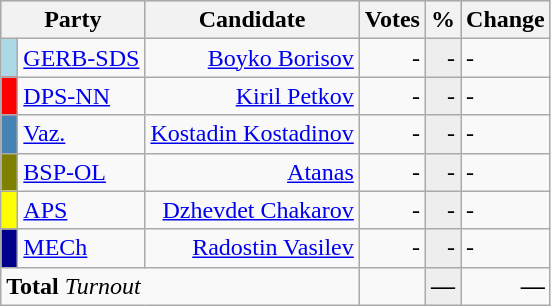<table class="wikitable" border="1">
<tr style="background-color:#C9C9C9">
<th align=left colspan=2 valign=top>Party</th>
<th align-right>Candidate</th>
<th align-right>Votes</th>
<th align=right>%</th>
<th align=right>Change</th>
</tr>
<tr>
<td bgcolor="lightblue"> </td>
<td align=left><a href='#'>GERB-SDS</a></td>
<td align=right><a href='#'>Boyko Borisov</a></td>
<td align=right>-</td>
<td align=right style="background-color:#EEEEEE">-</td>
<td>-</td>
</tr>
<tr>
<td bgcolor="red"> </td>
<td align=left><a href='#'>DPS-NN</a></td>
<td align=right><a href='#'>Kiril Petkov</a></td>
<td align=right>-</td>
<td align=right style="background-color:#EEEEEE">-</td>
<td>-</td>
</tr>
<tr>
<td bgcolor="#4682B4"> </td>
<td align=left><a href='#'>Vaz.</a></td>
<td align=right><a href='#'>Kostadin Kostadinov</a></td>
<td align=right>-</td>
<td align=right style="background-color:#EEEEEE">-</td>
<td>-</td>
</tr>
<tr>
<td bgcolor="#808000"> </td>
<td align=left><a href='#'>BSP-OL</a></td>
<td align=right><a href='#'>Atanas</a></td>
<td align=right>-</td>
<td align=right style="background-color:#EEEEEE">-</td>
<td>-</td>
</tr>
<tr>
<td bgcolor="yellow"> </td>
<td align=left><a href='#'>APS</a></td>
<td align=right><a href='#'>Dzhevdet Chakarov</a></td>
<td align=right>-</td>
<td align=right style="background-color:#EEEEEE">-</td>
<td>-</td>
</tr>
<tr>
<td bgcolor="darkblue"> </td>
<td align=left><a href='#'>MECh</a></td>
<td align=right><a href='#'>Radostin Vasilev</a></td>
<td align=right>-</td>
<td align=right style="background-color:#EEEEEE">-</td>
<td>-</td>
</tr>
<tr>
<td align=left colspan=3><strong>Total</strong>      <em> Turnout</em></td>
<td align=right></td>
<td align=right style="background-color:#EEEEEE"><strong>—</strong></td>
<td align=right><strong>—</strong></td>
</tr>
</table>
